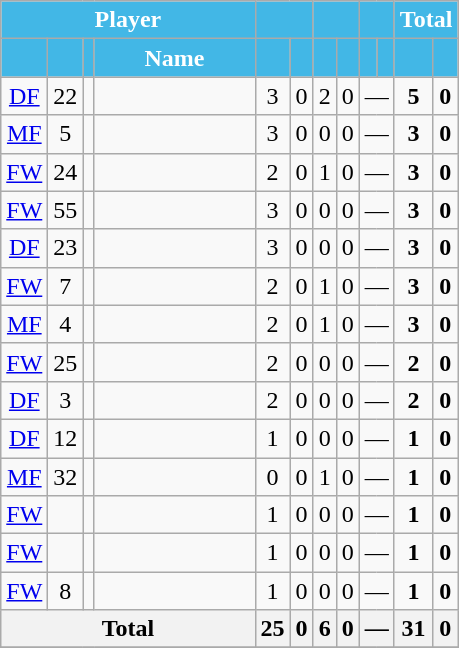<table class="wikitable sortable" style="text-align:center;">
<tr>
<th style="background:#42b7e6; color:#fff;" colspan=4 scope="colgroup">Player</th>
<th style="background:#42b7e6; color:#fff;" colspan=2 scope="colgroup"></th>
<th style="background:#42b7e6; color:#fff;" colspan=2 scope="colgroup"></th>
<th style="background:#42b7e6; color:#fff;" colspan=2 scope="colgroup"></th>
<th style="background:#42b7e6; color:#fff;" colspan=2 scope="colgroup">Total</th>
</tr>
<tr>
<th style="background:#42b7e6; color:#fff;" scope="col"></th>
<th style="background:#42b7e6; color:#fff;" scope="col"></th>
<th style="background:#42b7e6; color:#fff;" scope="col"></th>
<th style="background:#42b7e6; color:#fff; width:100px;" scope="col">Name</th>
<th style="background:#42b7e6; color:#fff;" scope="col"></th>
<th style="background:#42b7e6; color:#fff;"></th>
<th style="background:#42b7e6; color:#fff;" scope="col"></th>
<th style="background:#42b7e6; color:#fff;"></th>
<th style="background:#42b7e6; color:#fff;" scope="col"></th>
<th style="background:#42b7e6; color:#fff;"></th>
<th style="background:#42b7e6; color:#fff;" scope="col"></th>
<th style="background:#42b7e6; color:#fff;"></th>
</tr>
<tr>
<td><a href='#'>DF</a></td>
<td>22</td>
<td></td>
<td></td>
<td>3</td>
<td>0</td>
<td>2</td>
<td>0</td>
<td colspan=2>—</td>
<td><strong>5</strong></td>
<td><strong>0</strong></td>
</tr>
<tr>
<td><a href='#'>MF</a></td>
<td>5</td>
<td></td>
<td></td>
<td>3</td>
<td>0</td>
<td>0</td>
<td>0</td>
<td colspan=2>—</td>
<td><strong>3</strong></td>
<td><strong>0</strong></td>
</tr>
<tr>
<td><a href='#'>FW</a></td>
<td>24</td>
<td></td>
<td></td>
<td>2</td>
<td>0</td>
<td>1</td>
<td>0</td>
<td colspan=2>—</td>
<td><strong>3</strong></td>
<td><strong>0</strong></td>
</tr>
<tr>
<td><a href='#'>FW</a></td>
<td>55</td>
<td></td>
<td></td>
<td>3</td>
<td>0</td>
<td>0</td>
<td>0</td>
<td colspan=2>—</td>
<td><strong>3</strong></td>
<td><strong>0</strong></td>
</tr>
<tr>
<td><a href='#'>DF</a></td>
<td>23</td>
<td></td>
<td></td>
<td>3</td>
<td>0</td>
<td>0</td>
<td>0</td>
<td colspan=2>—</td>
<td><strong>3</strong></td>
<td><strong>0</strong></td>
</tr>
<tr>
<td><a href='#'>FW</a></td>
<td>7</td>
<td></td>
<td></td>
<td>2</td>
<td>0</td>
<td>1</td>
<td>0</td>
<td colspan=2>—</td>
<td><strong>3</strong></td>
<td><strong>0</strong></td>
</tr>
<tr>
<td><a href='#'>MF</a></td>
<td>4</td>
<td></td>
<td></td>
<td>2</td>
<td>0</td>
<td>1</td>
<td>0</td>
<td colspan=2>—</td>
<td><strong>3</strong></td>
<td><strong>0</strong></td>
</tr>
<tr>
<td><a href='#'>FW</a></td>
<td>25</td>
<td></td>
<td></td>
<td>2</td>
<td>0</td>
<td>0</td>
<td>0</td>
<td colspan=2>—</td>
<td><strong>2</strong></td>
<td><strong>0</strong></td>
</tr>
<tr>
<td><a href='#'>DF</a></td>
<td>3</td>
<td></td>
<td></td>
<td>2</td>
<td>0</td>
<td>0</td>
<td>0</td>
<td colspan=2>—</td>
<td><strong>2</strong></td>
<td><strong>0</strong></td>
</tr>
<tr>
<td><a href='#'>DF</a></td>
<td>12</td>
<td></td>
<td></td>
<td>1</td>
<td>0</td>
<td>0</td>
<td>0</td>
<td colspan=2>—</td>
<td><strong>1</strong></td>
<td><strong>0</strong></td>
</tr>
<tr>
<td><a href='#'>MF</a></td>
<td>32</td>
<td></td>
<td></td>
<td>0</td>
<td>0</td>
<td>1</td>
<td>0</td>
<td colspan=2>—</td>
<td><strong>1</strong></td>
<td><strong>0</strong></td>
</tr>
<tr>
<td><a href='#'>FW</a></td>
<td></td>
<td></td>
<td></td>
<td>1</td>
<td>0</td>
<td>0</td>
<td>0</td>
<td colspan=2>—</td>
<td><strong>1</strong></td>
<td><strong>0</strong></td>
</tr>
<tr>
<td><a href='#'>FW</a></td>
<td></td>
<td></td>
<td></td>
<td>1</td>
<td>0</td>
<td>0</td>
<td>0</td>
<td colspan=2>—</td>
<td><strong>1</strong></td>
<td><strong>0</strong></td>
</tr>
<tr>
<td><a href='#'>FW</a></td>
<td>8</td>
<td></td>
<td></td>
<td>1</td>
<td>0</td>
<td>0</td>
<td>0</td>
<td colspan=2>—</td>
<td><strong>1</strong></td>
<td><strong>0</strong></td>
</tr>
<tr>
<th colspan=4 scope="row">Total</th>
<th>25</th>
<th>0</th>
<th>6</th>
<th>0</th>
<th colspan=2>—</th>
<th>31</th>
<th>0</th>
</tr>
<tr>
</tr>
</table>
